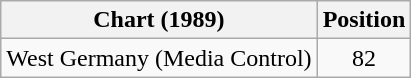<table class="wikitable">
<tr>
<th>Chart (1989)</th>
<th>Position</th>
</tr>
<tr>
<td>West Germany (Media Control)</td>
<td align="center">82</td>
</tr>
</table>
